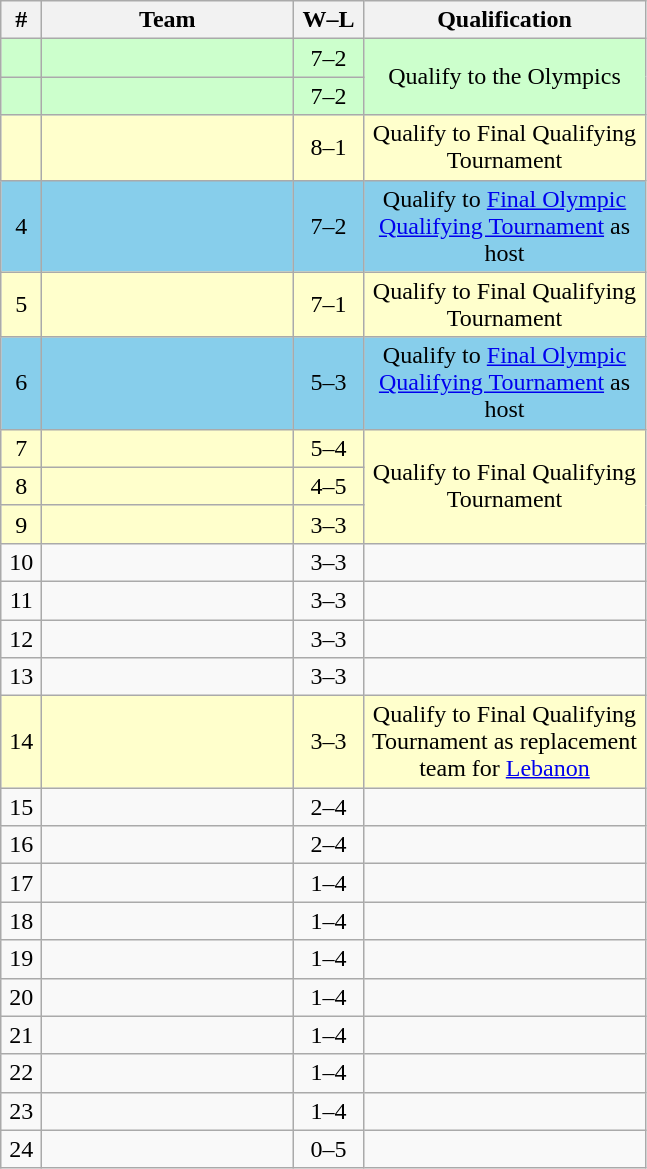<table class=wikitable style="text-align:center;">
<tr>
<th width=20px>#</th>
<th width=160px>Team</th>
<th width=40px>W–L</th>
<th width=180px>Qualification</th>
</tr>
<tr bgcolor=#CCFFCC>
<td></td>
<td align=left></td>
<td>7–2</td>
<td rowspan=2>Qualify to the Olympics</td>
</tr>
<tr bgcolor=#CCFFCC>
<td></td>
<td align=left></td>
<td>7–2</td>
</tr>
<tr bgcolor=#FFFFCC>
<td></td>
<td align=left></td>
<td>8–1</td>
<td>Qualify to Final Qualifying Tournament</td>
</tr>
<tr bgcolor="skyblue">
<td>4</td>
<td align=left></td>
<td>7–2</td>
<td>Qualify to <a href='#'>Final Olympic Qualifying Tournament</a> as host</td>
</tr>
<tr bgcolor=#FFFFCC>
<td>5</td>
<td align=left></td>
<td>7–1</td>
<td>Qualify to Final Qualifying Tournament</td>
</tr>
<tr bgcolor="skyblue">
<td>6</td>
<td align=left></td>
<td>5–3</td>
<td>Qualify to <a href='#'>Final Olympic Qualifying Tournament</a> as host</td>
</tr>
<tr bgcolor=#FFFFCC>
<td>7</td>
<td align=left></td>
<td>5–4</td>
<td rowspan=3>Qualify to Final Qualifying Tournament</td>
</tr>
<tr bgcolor=#FFFFCC>
<td>8</td>
<td align=left></td>
<td>4–5</td>
</tr>
<tr bgcolor=#FFFFCC>
<td>9</td>
<td align=left></td>
<td>3–3</td>
</tr>
<tr>
<td>10</td>
<td align=left></td>
<td>3–3</td>
<td></td>
</tr>
<tr>
<td>11</td>
<td align=left></td>
<td>3–3</td>
<td></td>
</tr>
<tr>
<td>12</td>
<td align=left></td>
<td>3–3</td>
<td></td>
</tr>
<tr>
<td>13</td>
<td align=left></td>
<td>3–3</td>
<td></td>
</tr>
<tr bgcolor=#FFFFCC>
<td>14</td>
<td align=left></td>
<td>3–3</td>
<td>Qualify to Final Qualifying Tournament as replacement team for <a href='#'>Lebanon</a></td>
</tr>
<tr>
<td>15</td>
<td align=left></td>
<td>2–4</td>
<td></td>
</tr>
<tr>
<td>16</td>
<td align=left></td>
<td>2–4</td>
<td></td>
</tr>
<tr>
<td>17</td>
<td align=left></td>
<td>1–4</td>
<td></td>
</tr>
<tr>
<td>18</td>
<td align=left></td>
<td>1–4</td>
<td></td>
</tr>
<tr>
<td>19</td>
<td align=left></td>
<td>1–4</td>
<td></td>
</tr>
<tr>
<td>20</td>
<td align=left></td>
<td>1–4</td>
<td></td>
</tr>
<tr>
<td>21</td>
<td align=left></td>
<td>1–4</td>
<td></td>
</tr>
<tr>
<td>22</td>
<td align=left></td>
<td>1–4</td>
<td></td>
</tr>
<tr>
<td>23</td>
<td align=left></td>
<td>1–4</td>
<td></td>
</tr>
<tr>
<td>24</td>
<td align=left></td>
<td>0–5</td>
<td></td>
</tr>
</table>
